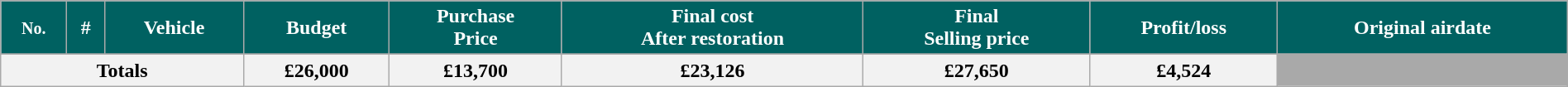<table class="wikitable plainrowheaders" style="width: 100%; margin-right: 0;">
<tr style="color:white">
<th style="background:#006161; "><small>No.</small></th>
<th style="background:#006161; ">#</th>
<th style="background:#006161; ">Vehicle</th>
<th style="background:#006161; ">Budget</th>
<th style="background:#006161; ">Purchase<br>Price</th>
<th style="background:#006161; ">Final cost<br>After restoration</th>
<th style="background:#006161; ">Final<br>Selling price</th>
<th style="background:#006161; ">Profit/loss</th>
<th style="background:#006161; ">Original airdate</th>
</tr>
<tr>
</tr>
<tr>
<th colspan="3;">Totals</th>
<th>£26,000</th>
<th>£13,700</th>
<th>£23,126</th>
<th>£27,650</th>
<th>£4,524</th>
<th colspan="1" style="background:darkgrey;"></th>
</tr>
</table>
